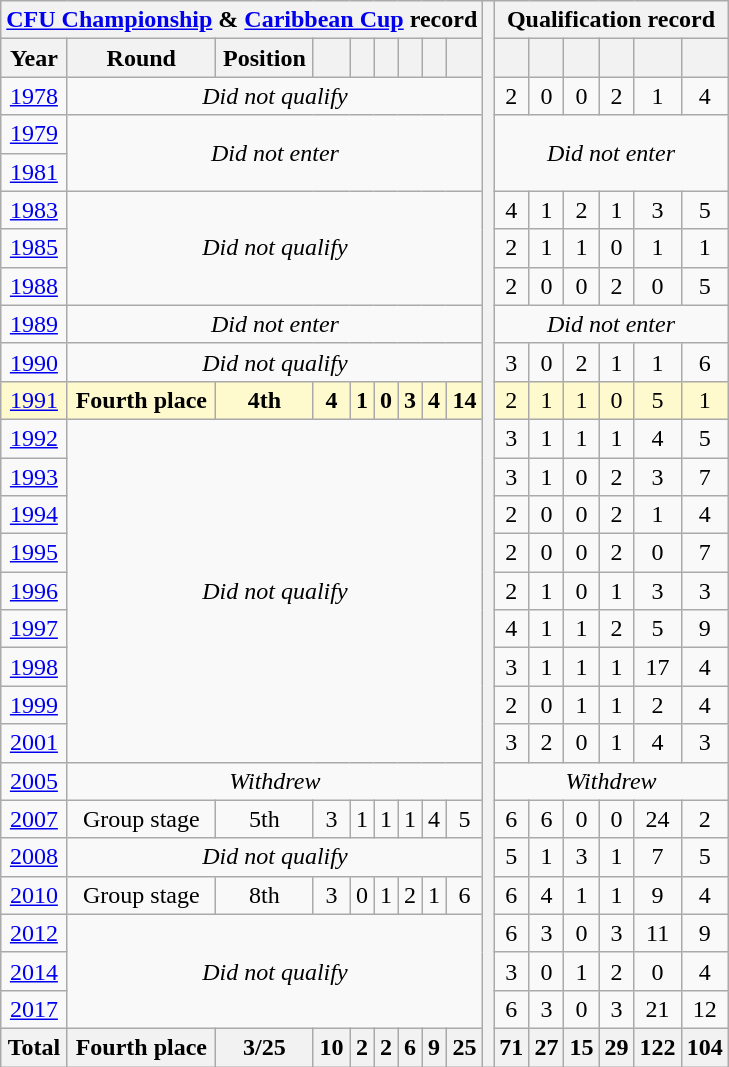<table class="wikitable" style="text-align: center;">
<tr>
<th colspan=9><a href='#'>CFU Championship</a> & <a href='#'>Caribbean Cup</a> record</th>
<th !width=1% rowspan=28></th>
<th colspan=6>Qualification record</th>
</tr>
<tr>
<th>Year</th>
<th>Round</th>
<th>Position</th>
<th></th>
<th></th>
<th></th>
<th></th>
<th></th>
<th></th>
<th></th>
<th></th>
<th></th>
<th></th>
<th></th>
<th></th>
</tr>
<tr>
<td> <a href='#'>1978</a></td>
<td colspan=8><em>Did not qualify</em></td>
<td>2</td>
<td>0</td>
<td>0</td>
<td>2</td>
<td>1</td>
<td>4</td>
</tr>
<tr>
<td> <a href='#'>1979</a></td>
<td colspan=8 rowspan=2><em>Did not enter</em></td>
<td colspan=6 rowspan=2><em>Did not enter</em></td>
</tr>
<tr>
<td> <a href='#'>1981</a></td>
</tr>
<tr>
<td> <a href='#'>1983</a></td>
<td colspan=8 rowspan=3><em>Did not qualify</em></td>
<td>4</td>
<td>1</td>
<td>2</td>
<td>1</td>
<td>3</td>
<td>5</td>
</tr>
<tr>
<td> <a href='#'>1985</a></td>
<td>2</td>
<td>1</td>
<td>1</td>
<td>0</td>
<td>1</td>
<td>1</td>
</tr>
<tr>
<td> <a href='#'>1988</a></td>
<td>2</td>
<td>0</td>
<td>0</td>
<td>2</td>
<td>0</td>
<td>5</td>
</tr>
<tr>
<td> <a href='#'>1989</a></td>
<td colspan=8><em>Did not enter</em></td>
<td colspan=6><em>Did not enter</em></td>
</tr>
<tr>
<td> <a href='#'>1990</a></td>
<td colspan=8><em>Did not qualify</em></td>
<td>3</td>
<td>0</td>
<td>2</td>
<td>1</td>
<td>1</td>
<td>6</td>
</tr>
<tr bgcolor=LemonChiffon>
<td> <a href='#'>1991</a></td>
<td><strong>Fourth place</strong></td>
<td><strong>4th</strong></td>
<td><strong>4</strong></td>
<td><strong>1</strong></td>
<td><strong>0</strong></td>
<td><strong>3</strong></td>
<td><strong>4</strong></td>
<td><strong>14</strong></td>
<td>2</td>
<td>1</td>
<td>1</td>
<td>0</td>
<td>5</td>
<td>1</td>
</tr>
<tr>
<td> <a href='#'>1992</a></td>
<td colspan=8 rowspan=9><em>Did not qualify</em></td>
<td>3</td>
<td>1</td>
<td>1</td>
<td>1</td>
<td>4</td>
<td>5</td>
</tr>
<tr>
<td> <a href='#'>1993</a></td>
<td>3</td>
<td>1</td>
<td>0</td>
<td>2</td>
<td>3</td>
<td>7</td>
</tr>
<tr>
<td> <a href='#'>1994</a></td>
<td>2</td>
<td>0</td>
<td>0</td>
<td>2</td>
<td>1</td>
<td>4</td>
</tr>
<tr>
<td>  <a href='#'>1995</a></td>
<td>2</td>
<td>0</td>
<td>0</td>
<td>2</td>
<td>0</td>
<td>7</td>
</tr>
<tr>
<td> <a href='#'>1996</a></td>
<td>2</td>
<td>1</td>
<td>0</td>
<td>1</td>
<td>3</td>
<td>3</td>
</tr>
<tr>
<td>  <a href='#'>1997</a></td>
<td>4</td>
<td>1</td>
<td>1</td>
<td>2</td>
<td>5</td>
<td>9</td>
</tr>
<tr>
<td>  <a href='#'>1998</a></td>
<td>3</td>
<td>1</td>
<td>1</td>
<td>1</td>
<td>17</td>
<td>4</td>
</tr>
<tr>
<td> <a href='#'>1999</a></td>
<td>2</td>
<td>0</td>
<td>1</td>
<td>1</td>
<td>2</td>
<td>4</td>
</tr>
<tr>
<td> <a href='#'>2001</a></td>
<td>3</td>
<td>2</td>
<td>0</td>
<td>1</td>
<td>4</td>
<td>3</td>
</tr>
<tr>
<td> <a href='#'>2005</a></td>
<td colspan=8><em>Withdrew</em></td>
<td colspan=6><em>Withdrew</em></td>
</tr>
<tr>
<td> <a href='#'>2007</a></td>
<td>Group stage</td>
<td>5th</td>
<td>3</td>
<td>1</td>
<td>1</td>
<td>1</td>
<td>4</td>
<td>5</td>
<td>6</td>
<td>6</td>
<td>0</td>
<td>0</td>
<td>24</td>
<td>2</td>
</tr>
<tr>
<td> <a href='#'>2008</a></td>
<td colspan=8><em>Did not qualify</em></td>
<td>5</td>
<td>1</td>
<td>3</td>
<td>1</td>
<td>7</td>
<td>5</td>
</tr>
<tr>
<td> <a href='#'>2010</a></td>
<td>Group stage</td>
<td>8th</td>
<td>3</td>
<td>0</td>
<td>1</td>
<td>2</td>
<td>1</td>
<td>6</td>
<td>6</td>
<td>4</td>
<td>1</td>
<td>1</td>
<td>9</td>
<td>4</td>
</tr>
<tr>
<td> <a href='#'>2012</a></td>
<td colspan=8 rowspan=3><em>Did not qualify</em></td>
<td>6</td>
<td>3</td>
<td>0</td>
<td>3</td>
<td>11</td>
<td>9</td>
</tr>
<tr>
<td> <a href='#'>2014</a></td>
<td>3</td>
<td>0</td>
<td>1</td>
<td>2</td>
<td>0</td>
<td>4</td>
</tr>
<tr>
<td> <a href='#'>2017</a></td>
<td>6</td>
<td>3</td>
<td>0</td>
<td>3</td>
<td>21</td>
<td>12</td>
</tr>
<tr>
<th>Total</th>
<th>Fourth place</th>
<th>3/25</th>
<th>10</th>
<th>2</th>
<th>2</th>
<th>6</th>
<th>9</th>
<th>25</th>
<th>71</th>
<th>27</th>
<th>15</th>
<th>29</th>
<th>122</th>
<th>104</th>
</tr>
</table>
